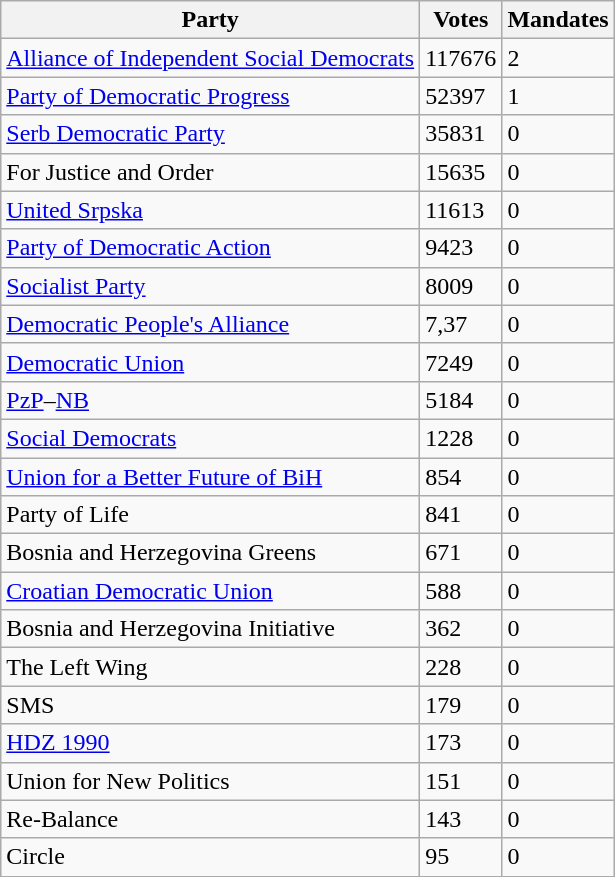<table class="wikitable" style ="text-align: left">
<tr>
<th>Party</th>
<th>Votes</th>
<th>Mandates</th>
</tr>
<tr>
<td><a href='#'>Alliance of Independent Social Democrats</a></td>
<td>117676</td>
<td>2</td>
</tr>
<tr>
<td><a href='#'>Party of Democratic Progress</a></td>
<td>52397</td>
<td>1</td>
</tr>
<tr>
<td><a href='#'>Serb Democratic Party</a></td>
<td>35831</td>
<td>0</td>
</tr>
<tr>
<td>For Justice and Order</td>
<td>15635</td>
<td>0</td>
</tr>
<tr>
<td><a href='#'>United Srpska</a></td>
<td>11613</td>
<td>0</td>
</tr>
<tr>
<td><a href='#'>Party of Democratic Action</a></td>
<td>9423</td>
<td>0</td>
</tr>
<tr>
<td><a href='#'>Socialist Party</a></td>
<td>8009</td>
<td>0</td>
</tr>
<tr>
<td><a href='#'>Democratic People's Alliance</a></td>
<td>7,37</td>
<td>0</td>
</tr>
<tr>
<td><a href='#'>Democratic Union</a></td>
<td>7249</td>
<td>0</td>
</tr>
<tr>
<td><a href='#'>PzP</a>–<a href='#'>NB</a></td>
<td>5184</td>
<td>0</td>
</tr>
<tr>
<td><a href='#'>Social Democrats</a></td>
<td>1228</td>
<td>0</td>
</tr>
<tr>
<td><a href='#'>Union for a Better Future of BiH</a></td>
<td>854</td>
<td>0</td>
</tr>
<tr>
<td>Party of Life</td>
<td>841</td>
<td>0</td>
</tr>
<tr>
<td>Bosnia and Herzegovina Greens</td>
<td>671</td>
<td>0</td>
</tr>
<tr>
<td><a href='#'>Croatian Democratic Union</a></td>
<td>588</td>
<td>0</td>
</tr>
<tr>
<td>Bosnia and Herzegovina Initiative</td>
<td>362</td>
<td>0</td>
</tr>
<tr>
<td>The Left Wing</td>
<td>228</td>
<td>0</td>
</tr>
<tr>
<td>SMS</td>
<td>179</td>
<td>0</td>
</tr>
<tr>
<td><a href='#'>HDZ 1990</a></td>
<td>173</td>
<td>0</td>
</tr>
<tr>
<td>Union for New Politics</td>
<td>151</td>
<td>0</td>
</tr>
<tr>
<td>Re-Balance</td>
<td>143</td>
<td>0</td>
</tr>
<tr>
<td>Circle</td>
<td>95</td>
<td>0</td>
</tr>
</table>
